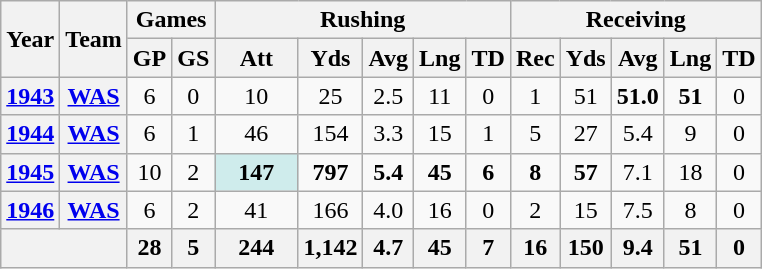<table class="wikitable" style="text-align:center;">
<tr>
<th rowspan="2">Year</th>
<th rowspan="2">Team</th>
<th colspan="2">Games</th>
<th colspan="5">Rushing</th>
<th colspan="5">Receiving</th>
</tr>
<tr>
<th>GP</th>
<th>GS</th>
<th>Att</th>
<th>Yds</th>
<th>Avg</th>
<th>Lng</th>
<th>TD</th>
<th>Rec</th>
<th>Yds</th>
<th>Avg</th>
<th>Lng</th>
<th>TD</th>
</tr>
<tr>
<th><a href='#'>1943</a></th>
<th><a href='#'>WAS</a></th>
<td>6</td>
<td>0</td>
<td>10</td>
<td>25</td>
<td>2.5</td>
<td>11</td>
<td>0</td>
<td>1</td>
<td>51</td>
<td><strong>51.0</strong></td>
<td><strong>51</strong></td>
<td>0</td>
</tr>
<tr>
<th><a href='#'>1944</a></th>
<th><a href='#'>WAS</a></th>
<td>6</td>
<td>1</td>
<td>46</td>
<td>154</td>
<td>3.3</td>
<td>15</td>
<td>1</td>
<td>5</td>
<td>27</td>
<td>5.4</td>
<td>9</td>
<td>0</td>
</tr>
<tr>
<th><a href='#'>1945</a></th>
<th><a href='#'>WAS</a></th>
<td>10</td>
<td>2</td>
<td style="background:#cfecec; width:3em;"><strong>147</strong></td>
<td><strong>797</strong></td>
<td><strong>5.4</strong></td>
<td><strong>45</strong></td>
<td><strong>6</strong></td>
<td><strong>8</strong></td>
<td><strong>57</strong></td>
<td>7.1</td>
<td>18</td>
<td>0</td>
</tr>
<tr>
<th><a href='#'>1946</a></th>
<th><a href='#'>WAS</a></th>
<td>6</td>
<td>2</td>
<td>41</td>
<td>166</td>
<td>4.0</td>
<td>16</td>
<td>0</td>
<td>2</td>
<td>15</td>
<td>7.5</td>
<td>8</td>
<td>0</td>
</tr>
<tr>
<th colspan="2"></th>
<th>28</th>
<th>5</th>
<th>244</th>
<th>1,142</th>
<th>4.7</th>
<th>45</th>
<th>7</th>
<th>16</th>
<th>150</th>
<th>9.4</th>
<th>51</th>
<th>0</th>
</tr>
</table>
